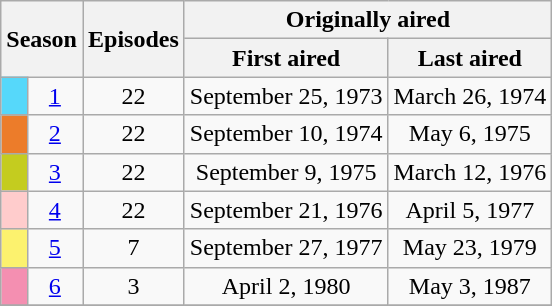<table class="wikitable plainrowheaders" style="text-align:center;">
<tr>
<th colspan="2" rowspan="2">Season</th>
<th rowspan="2">Episodes</th>
<th colspan="2">Originally aired</th>
</tr>
<tr>
<th>First aired</th>
<th>Last aired</th>
</tr>
<tr>
<td bgcolor="#56d8fa"></td>
<td><a href='#'>1</a></td>
<td>22</td>
<td>September 25, 1973</td>
<td>March 26, 1974</td>
</tr>
<tr>
<td bgcolor="#ec7c2a"></td>
<td><a href='#'>2</a></td>
<td>22</td>
<td>September 10, 1974</td>
<td>May 6, 1975</td>
</tr>
<tr>
<td bgcolor="#c4cc1f"></td>
<td><a href='#'>3</a></td>
<td>22</td>
<td>September 9, 1975</td>
<td>March 12, 1976</td>
</tr>
<tr>
<td bgcolor="#ffcccc"></td>
<td><a href='#'>4</a></td>
<td>22</td>
<td>September 21, 1976</td>
<td>April 5, 1977</td>
</tr>
<tr>
<td bgcolor="#fcf26e"></td>
<td><a href='#'>5</a></td>
<td>7</td>
<td>September 27, 1977</td>
<td>May 23, 1979</td>
</tr>
<tr>
<td bgcolor="#f48fb1"></td>
<td><a href='#'>6</a></td>
<td>3</td>
<td>April 2, 1980</td>
<td>May 3, 1987</td>
</tr>
<tr>
</tr>
</table>
